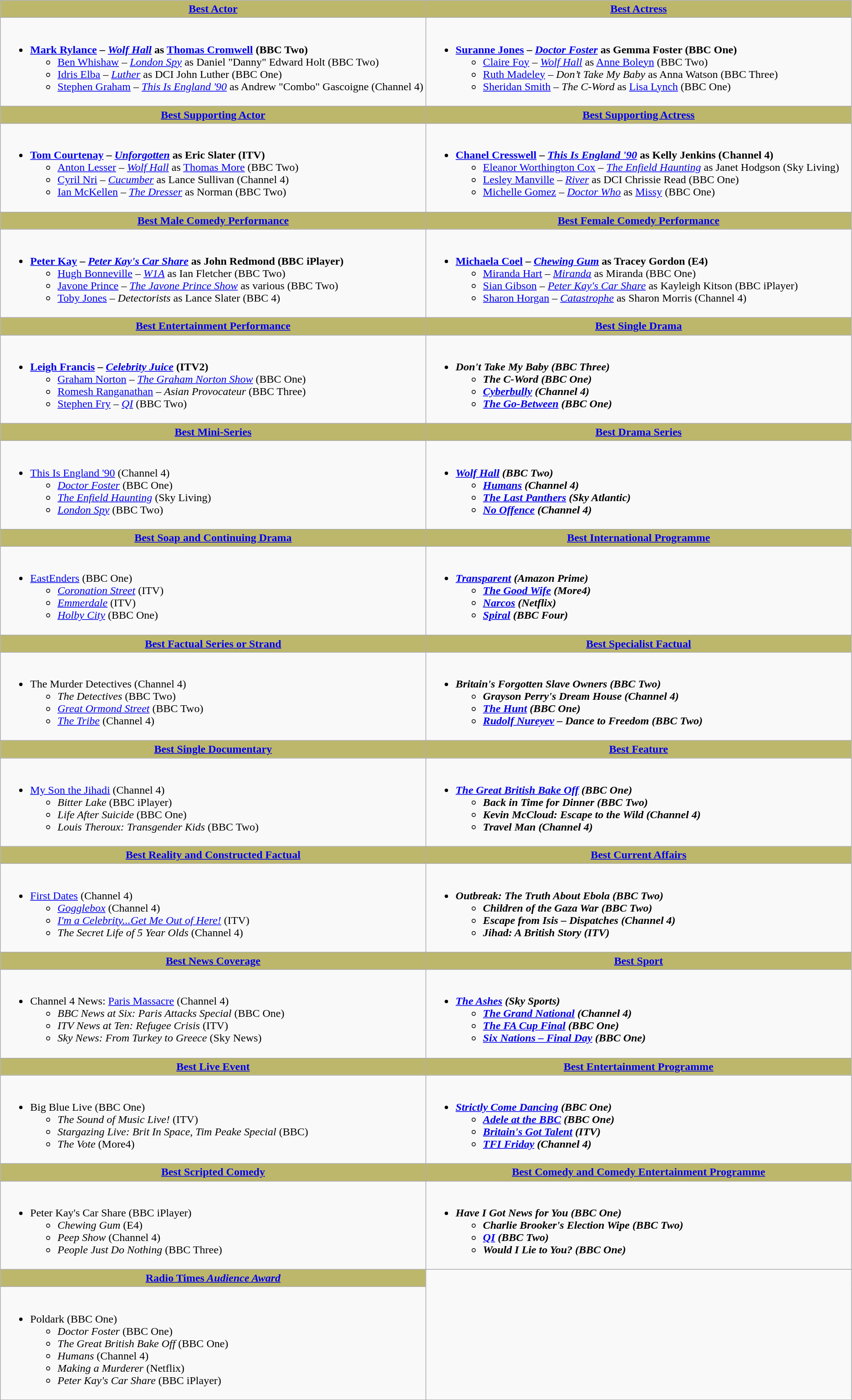<table class=wikitable>
<tr>
<th style="background:#BDB76B; width: 50%"><a href='#'>Best Actor</a></th>
<th style="background:#BDB76B; width: 50%"><a href='#'>Best Actress</a></th>
</tr>
<tr>
<td valign="top"><br><ul><li><strong><a href='#'>Mark Rylance</a> – <em><a href='#'>Wolf Hall</a></em> as <a href='#'>Thomas Cromwell</a> (BBC Two)</strong><ul><li><a href='#'>Ben Whishaw</a> – <em><a href='#'>London Spy</a></em> as Daniel "Danny" Edward Holt (BBC Two)</li><li><a href='#'>Idris Elba</a> – <em><a href='#'>Luther</a></em> as DCI John Luther (BBC One)</li><li><a href='#'>Stephen Graham</a> – <em><a href='#'>This Is England '90</a></em> as Andrew "Combo" Gascoigne (Channel 4)</li></ul></li></ul></td>
<td valign="top"><br><ul><li><strong><a href='#'>Suranne Jones</a> – <em><a href='#'>Doctor Foster</a></em> as Gemma Foster (BBC One)</strong><ul><li><a href='#'>Claire Foy</a> – <em><a href='#'>Wolf Hall</a></em> as <a href='#'>Anne Boleyn</a> (BBC Two)</li><li><a href='#'>Ruth Madeley</a> – <em>Don’t Take My Baby</em> as Anna Watson (BBC Three)</li><li><a href='#'>Sheridan Smith</a> – <em>The C-Word</em> as <a href='#'>Lisa Lynch</a> (BBC One)</li></ul></li></ul></td>
</tr>
<tr>
<th style="background:#BDB76B;"><a href='#'>Best Supporting Actor</a></th>
<th style="background:#BDB76B;"><a href='#'>Best Supporting Actress</a></th>
</tr>
<tr>
<td valign="top"><br><ul><li><strong><a href='#'>Tom Courtenay</a> – <em><a href='#'>Unforgotten</a></em> as Eric Slater (ITV)</strong><ul><li><a href='#'>Anton Lesser</a> – <em><a href='#'>Wolf Hall</a></em> as <a href='#'>Thomas More</a> (BBC Two)</li><li><a href='#'>Cyril Nri</a> – <em><a href='#'>Cucumber</a></em> as Lance Sullivan (Channel 4)</li><li><a href='#'>Ian McKellen</a> – <em><a href='#'>The Dresser</a></em> as Norman (BBC Two)</li></ul></li></ul></td>
<td valign="top"><br><ul><li><strong><a href='#'>Chanel Cresswell</a> – <em><a href='#'>This Is England '90</a></em> as Kelly Jenkins (Channel 4)</strong><ul><li><a href='#'>Eleanor Worthington Cox</a> – <em><a href='#'>The Enfield Haunting</a></em> as Janet Hodgson (Sky Living)</li><li><a href='#'>Lesley Manville</a> – <em><a href='#'>River</a></em> as DCI Chrissie Read (BBC One)</li><li><a href='#'>Michelle Gomez</a> – <em><a href='#'>Doctor Who</a></em> as <a href='#'>Missy</a> (BBC One)</li></ul></li></ul></td>
</tr>
<tr>
<th style="background:#BDB76B;"><a href='#'>Best Male Comedy Performance</a></th>
<th style="background:#BDB76B;"><a href='#'>Best Female Comedy Performance</a></th>
</tr>
<tr>
<td valign="top"><br><ul><li><strong><a href='#'>Peter Kay</a> – <em><a href='#'>Peter Kay's Car Share</a></em> as John Redmond (BBC iPlayer)</strong><ul><li><a href='#'>Hugh Bonneville</a> – <em><a href='#'>W1A</a></em> as Ian Fletcher (BBC Two)</li><li><a href='#'>Javone Prince</a> – <em><a href='#'>The Javone Prince Show</a></em> as various (BBC Two)</li><li><a href='#'>Toby Jones</a> – <em>Detectorists</em> as Lance Slater (BBC 4)</li></ul></li></ul></td>
<td valign="top"><br><ul><li><strong><a href='#'>Michaela Coel</a> – <em><a href='#'>Chewing Gum</a></em> as Tracey Gordon (E4)</strong><ul><li><a href='#'>Miranda Hart</a> – <em><a href='#'>Miranda</a></em> as Miranda (BBC One)</li><li><a href='#'>Sian Gibson</a> – <em><a href='#'>Peter Kay's Car Share</a></em> as Kayleigh Kitson (BBC iPlayer)</li><li><a href='#'>Sharon Horgan</a> – <em><a href='#'>Catastrophe</a></em> as Sharon Morris (Channel 4)</li></ul></li></ul></td>
</tr>
<tr>
<th style="background:#BDB76B;"><a href='#'>Best Entertainment Performance</a></th>
<th style="background:#BDB76B;"><a href='#'>Best Single Drama</a></th>
</tr>
<tr>
<td valign="top"><br><ul><li><strong><a href='#'>Leigh Francis</a> – <em><a href='#'>Celebrity Juice</a></em> (ITV2)</strong><ul><li><a href='#'>Graham Norton</a> – <em><a href='#'>The Graham Norton Show</a></em> (BBC One)</li><li><a href='#'>Romesh Ranganathan</a> – <em>Asian Provocateur</em> (BBC Three)</li><li><a href='#'>Stephen Fry</a> – <em><a href='#'>QI</a></em> (BBC Two)</li></ul></li></ul></td>
<td valign="top"><br><ul><li><strong><em>Don't Take My Baby<em> (BBC Three)<strong><ul><li></em>The C-Word<em> (BBC One)</li><li></em><a href='#'>Cyberbully</a><em> (Channel 4)</li><li></em><a href='#'>The Go-Between</a><em> (BBC One)</li></ul></li></ul></td>
</tr>
<tr>
<th style="background:#BDB76B;"><a href='#'>Best Mini-Series</a></th>
<th style="background:#BDB76B;"><a href='#'>Best Drama Series</a></th>
</tr>
<tr>
<td valign="top"><br><ul><li></em></strong><a href='#'>This Is England '90</a></em> (Channel 4)</strong><ul><li><em><a href='#'>Doctor Foster</a></em> (BBC One)</li><li><em><a href='#'>The Enfield Haunting</a></em> (Sky Living)</li><li><em><a href='#'>London Spy</a></em> (BBC Two)</li></ul></li></ul></td>
<td valign="top"><br><ul><li><strong><em><a href='#'>Wolf Hall</a><em> (BBC Two)<strong><ul><li></em><a href='#'>Humans</a><em> (Channel 4)</li><li></em><a href='#'>The Last Panthers</a><em> (Sky Atlantic)</li><li></em><a href='#'>No Offence</a><em> (Channel 4)</li></ul></li></ul></td>
</tr>
<tr>
<th style="background:#BDB76B;"><a href='#'>Best Soap and Continuing Drama</a></th>
<th style="background:#BDB76B;"><a href='#'>Best International Programme</a></th>
</tr>
<tr>
<td valign="top"><br><ul><li></em></strong><a href='#'>EastEnders</a></em> (BBC One)</strong><ul><li><em><a href='#'>Coronation Street</a></em> (ITV)</li><li><em><a href='#'>Emmerdale</a></em> (ITV)</li><li><em><a href='#'>Holby City</a></em> (BBC One)</li></ul></li></ul></td>
<td valign="top"><br><ul><li><strong><em><a href='#'>Transparent</a><em> (Amazon Prime)<strong><ul><li></em><a href='#'>The Good Wife</a><em> (More4)</li><li></em><a href='#'>Narcos</a><em> (Netflix)</li><li></em><a href='#'>Spiral</a><em> (BBC Four)</li></ul></li></ul></td>
</tr>
<tr>
<th style="background:#BDB76B;"><a href='#'>Best Factual Series or Strand</a></th>
<th style="background:#BDB76B;"><a href='#'>Best Specialist Factual</a></th>
</tr>
<tr>
<td valign="top"><br><ul><li></em></strong>The Murder Detectives</em> (Channel 4)</strong><ul><li><em>The Detectives</em> (BBC Two)</li><li><em><a href='#'>Great Ormond Street</a></em> (BBC Two)</li><li><em><a href='#'>The Tribe</a></em> (Channel 4)</li></ul></li></ul></td>
<td valign="top"><br><ul><li><strong><em>Britain's Forgotten Slave Owners<em> (BBC Two)<strong><ul><li></em>Grayson Perry's Dream House<em> (Channel 4)</li><li></em><a href='#'>The Hunt</a><em> (BBC One)</li><li></em><a href='#'>Rudolf Nureyev</a> – Dance to Freedom<em> (BBC Two)</li></ul></li></ul></td>
</tr>
<tr>
<th style="background:#BDB76B;"><a href='#'>Best Single Documentary</a></th>
<th style="background:#BDB76B;"><a href='#'>Best Feature</a></th>
</tr>
<tr>
<td valign="top"><br><ul><li></em></strong><a href='#'>My Son the Jihadi</a></em> (Channel 4)</strong><ul><li><em>Bitter Lake</em> (BBC iPlayer)</li><li><em>Life After Suicide</em> (BBC One)</li><li><em>Louis Theroux: Transgender Kids</em> (BBC Two)</li></ul></li></ul></td>
<td valign="top"><br><ul><li><strong><em><a href='#'>The Great British Bake Off</a><em> (BBC One)<strong><ul><li></em>Back in Time for Dinner<em> (BBC Two)</li><li></em>Kevin McCloud: Escape to the Wild<em> (Channel 4)</li><li></em>Travel Man<em> (Channel 4)</li></ul></li></ul></td>
</tr>
<tr>
<th style="background:#BDB76B;"><a href='#'>Best Reality and Constructed Factual</a></th>
<th style="background:#BDB76B;"><a href='#'>Best Current Affairs</a></th>
</tr>
<tr>
<td valign="top"><br><ul><li></em></strong><a href='#'>First Dates</a></em> (Channel 4)</strong><ul><li><em><a href='#'>Gogglebox</a></em> (Channel 4)</li><li><em><a href='#'>I'm a Celebrity...Get Me Out of Here!</a></em> (ITV)</li><li><em>The Secret Life of 5 Year Olds</em> (Channel 4)</li></ul></li></ul></td>
<td valign="top"><br><ul><li><strong><em>Outbreak: The Truth About Ebola<em> (BBC Two)<strong><ul><li></em>Children of the Gaza War<em> (BBC Two)</li><li></em>Escape from Isis – Dispatches<em> (Channel 4)</li><li></em>Jihad: A British Story<em> (ITV)</li></ul></li></ul></td>
</tr>
<tr>
<th style="background:#BDB76B;"><a href='#'>Best News Coverage</a></th>
<th style="background:#BDB76B;"><a href='#'>Best Sport</a></th>
</tr>
<tr>
<td valign="top"><br><ul><li></em></strong>Channel 4 News: <a href='#'>Paris Massacre</a></em> (Channel 4)</strong><ul><li><em>BBC News at Six: Paris Attacks Special</em> (BBC One)</li><li><em>ITV News at Ten: Refugee Crisis</em> (ITV)</li><li><em>Sky News: From Turkey to Greece</em> (Sky News)</li></ul></li></ul></td>
<td valign="top"><br><ul><li><strong><em><a href='#'>The Ashes</a><em> (Sky Sports)<strong><ul><li></em><a href='#'>The Grand National</a><em> (Channel 4)</li><li></em><a href='#'>The FA Cup Final</a><em> (BBC One)</li><li></em><a href='#'>Six Nations – Final Day</a><em> (BBC One)</li></ul></li></ul></td>
</tr>
<tr>
<th style="background:#BDB76B;"><a href='#'>Best Live Event</a></th>
<th style="background:#BDB76B;"><a href='#'>Best Entertainment Programme</a></th>
</tr>
<tr>
<td valign="top"><br><ul><li></em></strong>Big Blue Live</em> (BBC One)</strong><ul><li><em>The Sound of Music Live!</em> (ITV)</li><li><em>Stargazing Live: Brit In Space, Tim Peake Special</em> (BBC)</li><li><em>The Vote</em> (More4)</li></ul></li></ul></td>
<td valign="top"><br><ul><li><strong><em><a href='#'>Strictly Come Dancing</a><em> (BBC One)<strong><ul><li></em><a href='#'>Adele at the BBC</a><em> (BBC One)</li><li></em><a href='#'>Britain's Got Talent</a><em> (ITV)</li><li></em><a href='#'>TFI Friday</a><em> (Channel 4)</li></ul></li></ul></td>
</tr>
<tr>
<th style="background:#BDB76B;"><a href='#'>Best Scripted Comedy</a></th>
<th style="background:#BDB76B;"><a href='#'>Best Comedy and Comedy Entertainment Programme</a></th>
</tr>
<tr>
<td valign="top"><br><ul><li></em></strong>Peter Kay's Car Share</em> (BBC iPlayer)</strong><ul><li><em>Chewing Gum</em> (E4)</li><li><em>Peep Show</em> (Channel 4)</li><li><em>People Just Do Nothing</em> (BBC Three)</li></ul></li></ul></td>
<td valign="top"><br><ul><li><strong><em>Have I Got News for You<em> (BBC One)<strong><ul><li></em>Charlie Brooker's Election Wipe<em> (BBC Two)</li><li></em><a href='#'>QI</a><em> (BBC Two)</li><li></em>Would I Lie to You?<em> (BBC One)</li></ul></li></ul></td>
</tr>
<tr>
<th style="background:#BDB76B;"><a href='#'></em>Radio Times<em> Audience Award</a></th>
</tr>
<tr>
<td valign="top"><br><ul><li></em></strong>Poldark</em> (BBC One)</strong><ul><li><em>Doctor Foster</em> (BBC One)</li><li><em>The Great British Bake Off</em> (BBC One)</li><li><em>Humans</em> (Channel 4)</li><li><em>Making a Murderer</em> (Netflix)</li><li><em>Peter Kay's Car Share</em> (BBC iPlayer)</li></ul></li></ul></td>
</tr>
<tr>
</tr>
</table>
